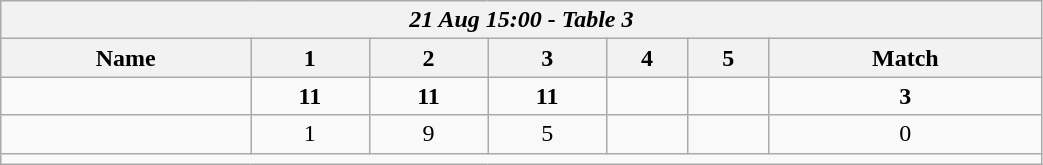<table class=wikitable style="text-align:center; width: 55%">
<tr>
<th colspan=17><em>21 Aug 15:00 - Table 3</em></th>
</tr>
<tr>
<th>Name</th>
<th>1</th>
<th>2</th>
<th>3</th>
<th>4</th>
<th>5</th>
<th>Match</th>
</tr>
<tr>
<td style="text-align:left;"><strong></strong></td>
<td><strong>11</strong></td>
<td><strong>11</strong></td>
<td><strong>11</strong></td>
<td></td>
<td></td>
<td><strong>3</strong></td>
</tr>
<tr>
<td style="text-align:left;"></td>
<td>1</td>
<td>9</td>
<td>5</td>
<td></td>
<td></td>
<td>0</td>
</tr>
<tr>
<td colspan=17></td>
</tr>
</table>
